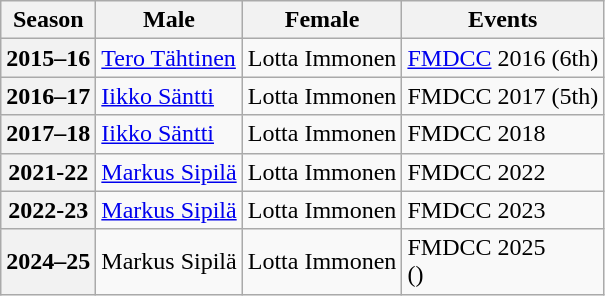<table class="wikitable">
<tr>
<th scope="col">Season</th>
<th scope="col">Male</th>
<th scope="col">Female</th>
<th scope="col">Events</th>
</tr>
<tr>
<th scope="row">2015–16</th>
<td><a href='#'>Tero Tähtinen</a></td>
<td>Lotta Immonen</td>
<td><a href='#'>FMDCC</a> 2016 (6th)</td>
</tr>
<tr>
<th scope="row">2016–17</th>
<td><a href='#'>Iikko Säntti</a></td>
<td>Lotta Immonen</td>
<td>FMDCC 2017 (5th)</td>
</tr>
<tr>
<th scope="row">2017–18</th>
<td><a href='#'>Iikko Säntti</a></td>
<td>Lotta Immonen</td>
<td>FMDCC 2018 </td>
</tr>
<tr>
<th>2021-22</th>
<td><a href='#'>Markus Sipilä</a></td>
<td>Lotta Immonen</td>
<td>FMDCC 2022 </td>
</tr>
<tr>
<th>2022-23</th>
<td><a href='#'>Markus Sipilä</a></td>
<td>Lotta Immonen</td>
<td>FMDCC 2023 </td>
</tr>
<tr>
<th scope="row">2024–25</th>
<td>Markus Sipilä</td>
<td>Lotta Immonen</td>
<td>FMDCC 2025  <br>  ()</td>
</tr>
</table>
